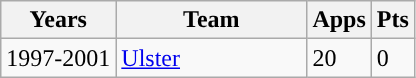<table class="wikitable" style="text-align:left;">
<tr>
<th>Years</th>
<th width=120px>Team</th>
<th>Apps</th>
<th>Pts</th>
</tr>
<tr>
<td>1997-2001</td>
<td><a href='#'>Ulster</a></td>
<td>20</td>
<td>0</td>
</tr>
</table>
